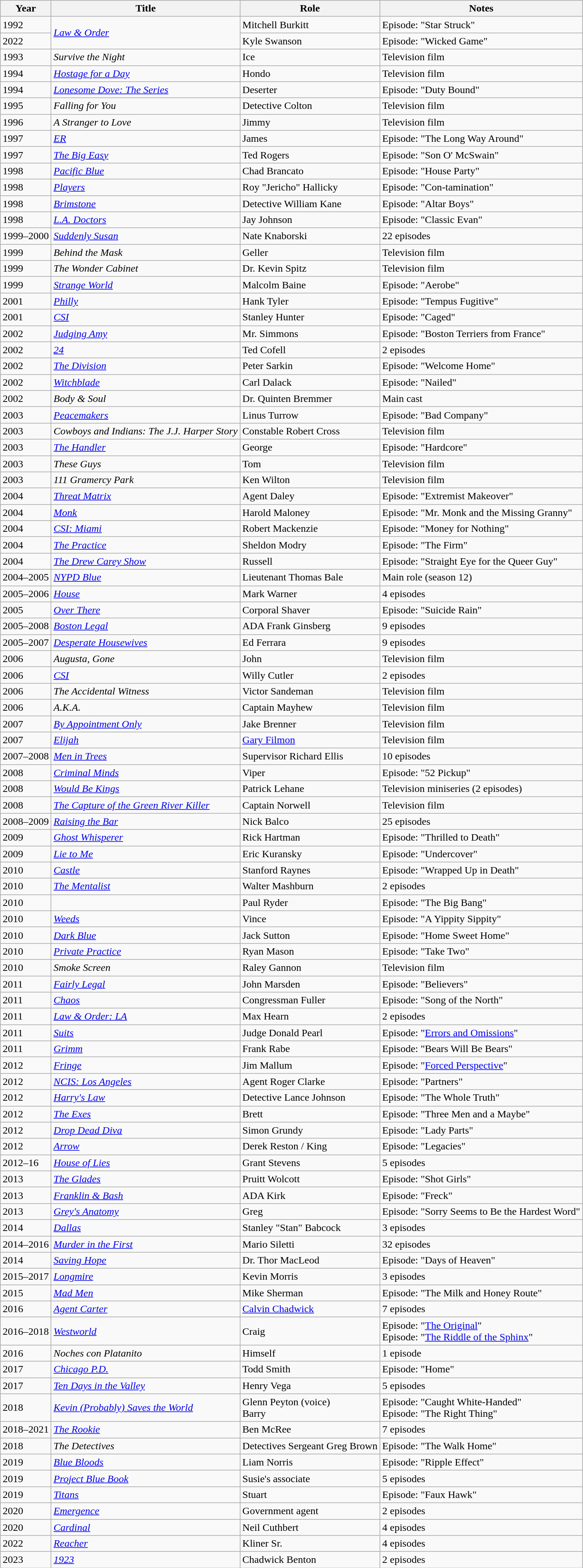<table class="wikitable sortable">
<tr>
<th>Year</th>
<th>Title</th>
<th>Role</th>
<th class="unsortable">Notes</th>
</tr>
<tr>
<td>1992</td>
<td rowspan="2"><em><a href='#'>Law & Order</a></em></td>
<td>Mitchell Burkitt</td>
<td>Episode: "Star Struck"</td>
</tr>
<tr>
<td>2022</td>
<td>Kyle Swanson</td>
<td>Episode: "Wicked Game"</td>
</tr>
<tr>
<td>1993</td>
<td><em>Survive the Night</em></td>
<td>Ice</td>
<td>Television film</td>
</tr>
<tr>
<td>1994</td>
<td><em><a href='#'>Hostage for a Day</a></em></td>
<td>Hondo</td>
<td>Television film</td>
</tr>
<tr>
<td>1994</td>
<td><em><a href='#'>Lonesome Dove: The Series</a></em></td>
<td>Deserter</td>
<td>Episode: "Duty Bound"</td>
</tr>
<tr>
<td>1995</td>
<td><em>Falling for You</em></td>
<td>Detective Colton</td>
<td>Television film</td>
</tr>
<tr>
<td>1996</td>
<td data-sort-value="Stranger to Love, A"><em>A Stranger to Love</em></td>
<td>Jimmy</td>
<td>Television film</td>
</tr>
<tr>
<td>1997</td>
<td><em><a href='#'>ER</a></em></td>
<td>James</td>
<td>Episode: "The Long Way Around"</td>
</tr>
<tr>
<td>1997</td>
<td data-sort-value="Big Easy, The"><em><a href='#'>The Big Easy</a></em></td>
<td>Ted Rogers</td>
<td>Episode: "Son O' McSwain"</td>
</tr>
<tr>
<td>1998</td>
<td><em><a href='#'>Pacific Blue</a></em></td>
<td>Chad Brancato</td>
<td>Episode: "House Party"</td>
</tr>
<tr>
<td>1998</td>
<td><em><a href='#'>Players</a></em></td>
<td>Roy "Jericho" Hallicky</td>
<td>Episode: "Con-tamination"</td>
</tr>
<tr>
<td>1998</td>
<td><em><a href='#'>Brimstone</a></em></td>
<td>Detective William Kane</td>
<td>Episode: "Altar Boys"</td>
</tr>
<tr>
<td>1998</td>
<td><em><a href='#'>L.A. Doctors</a></em></td>
<td>Jay Johnson</td>
<td>Episode: "Classic Evan"</td>
</tr>
<tr>
<td>1999–2000</td>
<td><em><a href='#'>Suddenly Susan</a></em></td>
<td>Nate Knaborski</td>
<td>22 episodes</td>
</tr>
<tr>
<td>1999</td>
<td><em>Behind the Mask</em></td>
<td>Geller</td>
<td>Television film</td>
</tr>
<tr>
<td>1999</td>
<td data-sort-value="Wonder Cabinet, The"><em>The Wonder Cabinet</em></td>
<td>Dr. Kevin Spitz</td>
<td>Television film</td>
</tr>
<tr>
<td>1999</td>
<td><em><a href='#'>Strange World</a></em></td>
<td>Malcolm Baine</td>
<td>Episode: "Aerobe"</td>
</tr>
<tr>
<td>2001</td>
<td><em><a href='#'>Philly</a></em></td>
<td>Hank Tyler</td>
<td>Episode: "Tempus Fugitive"</td>
</tr>
<tr>
<td>2001</td>
<td><em><a href='#'>CSI</a></em></td>
<td>Stanley Hunter</td>
<td>Episode: "Caged"</td>
</tr>
<tr>
<td>2002</td>
<td><em><a href='#'>Judging Amy</a></em></td>
<td>Mr. Simmons</td>
<td>Episode: "Boston Terriers from France"</td>
</tr>
<tr>
<td>2002</td>
<td><em><a href='#'>24</a></em></td>
<td>Ted Cofell</td>
<td>2 episodes</td>
</tr>
<tr>
<td>2002</td>
<td data-sort-value="Division, The"><em><a href='#'>The Division</a></em></td>
<td>Peter Sarkin</td>
<td>Episode: "Welcome Home"</td>
</tr>
<tr>
<td>2002</td>
<td><em><a href='#'>Witchblade</a></em></td>
<td>Carl Dalack</td>
<td>Episode: "Nailed"</td>
</tr>
<tr>
<td>2002</td>
<td><em>Body & Soul</em></td>
<td>Dr. Quinten Bremmer</td>
<td>Main cast</td>
</tr>
<tr>
<td>2003</td>
<td><em><a href='#'>Peacemakers</a></em></td>
<td>Linus Turrow</td>
<td>Episode: "Bad Company"</td>
</tr>
<tr>
<td>2003</td>
<td><em>Cowboys and Indians: The J.J. Harper Story</em></td>
<td>Constable Robert Cross</td>
<td>Television film</td>
</tr>
<tr>
<td>2003</td>
<td data-sort-value="Handler, The"><em><a href='#'>The Handler</a></em></td>
<td>George</td>
<td>Episode: "Hardcore"</td>
</tr>
<tr>
<td>2003</td>
<td><em>These Guys</em></td>
<td>Tom</td>
<td>Television film</td>
</tr>
<tr>
<td>2003</td>
<td><em>111 Gramercy Park</em></td>
<td>Ken Wilton</td>
<td>Television film</td>
</tr>
<tr>
<td>2004</td>
<td><em><a href='#'>Threat Matrix</a></em></td>
<td>Agent Daley</td>
<td>Episode: "Extremist Makeover"</td>
</tr>
<tr>
<td>2004</td>
<td><em><a href='#'>Monk</a></em></td>
<td>Harold Maloney</td>
<td>Episode: "Mr. Monk and the Missing Granny"</td>
</tr>
<tr>
<td>2004</td>
<td><em><a href='#'>CSI: Miami</a></em></td>
<td>Robert Mackenzie</td>
<td>Episode: "Money for Nothing"</td>
</tr>
<tr>
<td>2004</td>
<td data-sort-value="Practice, The"><em><a href='#'>The Practice</a></em></td>
<td>Sheldon Modry</td>
<td>Episode: "The Firm"</td>
</tr>
<tr>
<td>2004</td>
<td data-sort-value="Drew Carey Show, The"><em><a href='#'>The Drew Carey Show</a></em></td>
<td>Russell</td>
<td>Episode: "Straight Eye for the Queer Guy"</td>
</tr>
<tr>
<td>2004–2005</td>
<td><em><a href='#'>NYPD Blue</a></em></td>
<td>Lieutenant Thomas Bale</td>
<td>Main role (season 12)</td>
</tr>
<tr>
<td>2005–2006</td>
<td><em><a href='#'>House</a></em></td>
<td>Mark Warner</td>
<td>4 episodes</td>
</tr>
<tr>
<td>2005</td>
<td><em><a href='#'>Over There</a></em></td>
<td>Corporal Shaver</td>
<td>Episode: "Suicide Rain"</td>
</tr>
<tr>
<td>2005–2008</td>
<td><em><a href='#'>Boston Legal</a></em></td>
<td>ADA Frank Ginsberg</td>
<td>9 episodes</td>
</tr>
<tr>
<td>2005–2007</td>
<td><em><a href='#'>Desperate Housewives</a></em></td>
<td>Ed Ferrara</td>
<td>9 episodes</td>
</tr>
<tr>
<td>2006</td>
<td><em>Augusta, Gone</em></td>
<td>John</td>
<td>Television film</td>
</tr>
<tr>
<td>2006</td>
<td><em><a href='#'>CSI</a></em></td>
<td>Willy Cutler</td>
<td>2 episodes</td>
</tr>
<tr>
<td>2006</td>
<td data-sort-value="Accidental Witness, The"><em>The Accidental Witness</em></td>
<td>Victor Sandeman</td>
<td>Television film</td>
</tr>
<tr>
<td>2006</td>
<td><em>A.K.A.</em></td>
<td>Captain Mayhew</td>
<td>Television film</td>
</tr>
<tr>
<td>2007</td>
<td><em><a href='#'>By Appointment Only</a></em></td>
<td>Jake Brenner</td>
<td>Television film</td>
</tr>
<tr>
<td>2007</td>
<td><em><a href='#'>Elijah</a></em></td>
<td><a href='#'>Gary Filmon</a></td>
<td>Television film</td>
</tr>
<tr>
<td>2007–2008</td>
<td><em><a href='#'>Men in Trees</a></em></td>
<td>Supervisor Richard Ellis</td>
<td>10 episodes</td>
</tr>
<tr>
<td>2008</td>
<td><em><a href='#'>Criminal Minds</a></em></td>
<td>Viper</td>
<td>Episode: "52 Pickup"</td>
</tr>
<tr>
<td>2008</td>
<td><em><a href='#'>Would Be Kings</a></em></td>
<td>Patrick Lehane</td>
<td>Television miniseries (2 episodes)</td>
</tr>
<tr>
<td>2008</td>
<td data-sort-value="Capture of the Green River Killer, The"><em><a href='#'>The Capture of the Green River Killer</a></em></td>
<td>Captain Norwell</td>
<td>Television film</td>
</tr>
<tr>
<td>2008–2009</td>
<td><em><a href='#'>Raising the Bar</a></em></td>
<td>Nick Balco</td>
<td>25 episodes</td>
</tr>
<tr>
<td>2009</td>
<td><em><a href='#'>Ghost Whisperer</a></em></td>
<td>Rick Hartman</td>
<td>Episode: "Thrilled to Death"</td>
</tr>
<tr>
<td>2009</td>
<td><em><a href='#'>Lie to Me</a></em></td>
<td>Eric Kuransky</td>
<td>Episode: "Undercover"</td>
</tr>
<tr>
<td>2010</td>
<td><em><a href='#'>Castle</a></em></td>
<td>Stanford Raynes</td>
<td>Episode: "Wrapped Up in Death"</td>
</tr>
<tr>
<td>2010</td>
<td data-sort-value="Mentalist, The"><em><a href='#'>The Mentalist</a></em></td>
<td>Walter Mashburn</td>
<td>2 episodes</td>
</tr>
<tr>
<td>2010</td>
<td><em></em></td>
<td>Paul Ryder</td>
<td>Episode: "The Big Bang"</td>
</tr>
<tr>
<td>2010</td>
<td><em><a href='#'>Weeds</a></em></td>
<td>Vince</td>
<td>Episode: "A Yippity Sippity"</td>
</tr>
<tr>
<td>2010</td>
<td><em><a href='#'>Dark Blue</a></em></td>
<td>Jack Sutton</td>
<td>Episode: "Home Sweet Home"</td>
</tr>
<tr>
<td>2010</td>
<td><em><a href='#'>Private Practice</a></em></td>
<td>Ryan Mason</td>
<td>Episode: "Take Two"</td>
</tr>
<tr>
<td>2010</td>
<td><em>Smoke Screen</em></td>
<td>Raley Gannon</td>
<td>Television film</td>
</tr>
<tr>
<td>2011</td>
<td><em><a href='#'>Fairly Legal</a></em></td>
<td>John Marsden</td>
<td>Episode: "Believers"</td>
</tr>
<tr>
<td>2011</td>
<td><em><a href='#'>Chaos</a></em></td>
<td>Congressman Fuller</td>
<td>Episode: "Song of the North"</td>
</tr>
<tr>
<td>2011</td>
<td><em><a href='#'>Law & Order: LA</a></em></td>
<td>Max Hearn</td>
<td>2 episodes</td>
</tr>
<tr>
<td>2011</td>
<td><em><a href='#'>Suits</a></em></td>
<td>Judge Donald Pearl</td>
<td>Episode: "<a href='#'>Errors and Omissions</a>"</td>
</tr>
<tr>
<td>2011</td>
<td><em><a href='#'>Grimm</a></em></td>
<td>Frank Rabe</td>
<td>Episode: "Bears Will Be Bears"</td>
</tr>
<tr>
<td>2012</td>
<td><em><a href='#'>Fringe</a></em></td>
<td>Jim Mallum</td>
<td>Episode: "<a href='#'>Forced Perspective</a>"</td>
</tr>
<tr>
<td>2012</td>
<td><em><a href='#'>NCIS: Los Angeles</a></em></td>
<td>Agent Roger Clarke</td>
<td>Episode: "Partners"</td>
</tr>
<tr>
<td>2012</td>
<td><em><a href='#'>Harry's Law</a></em></td>
<td>Detective Lance Johnson</td>
<td>Episode: "The Whole Truth"</td>
</tr>
<tr>
<td>2012</td>
<td data-sort-value="Exes, The"><em><a href='#'>The Exes</a></em></td>
<td>Brett</td>
<td>Episode: "Three Men and a Maybe"</td>
</tr>
<tr>
<td>2012</td>
<td><em><a href='#'>Drop Dead Diva</a></em></td>
<td>Simon Grundy</td>
<td>Episode: "Lady Parts"</td>
</tr>
<tr>
<td>2012</td>
<td><em><a href='#'>Arrow</a></em></td>
<td>Derek Reston / King</td>
<td>Episode: "Legacies"</td>
</tr>
<tr>
<td>2012–16</td>
<td><em><a href='#'>House of Lies</a></em></td>
<td>Grant Stevens</td>
<td>5 episodes</td>
</tr>
<tr>
<td>2013</td>
<td data-sort-value="Glades, The"><em><a href='#'>The Glades</a></em></td>
<td>Pruitt Wolcott</td>
<td>Episode: "Shot Girls"</td>
</tr>
<tr>
<td>2013</td>
<td><em><a href='#'>Franklin & Bash</a></em></td>
<td>ADA Kirk</td>
<td>Episode: "Freck"</td>
</tr>
<tr>
<td>2013</td>
<td><em><a href='#'>Grey's Anatomy</a></em></td>
<td>Greg</td>
<td>Episode: "Sorry Seems to Be the Hardest Word"</td>
</tr>
<tr>
<td>2014</td>
<td><em><a href='#'>Dallas</a></em></td>
<td>Stanley "Stan" Babcock</td>
<td>3 episodes</td>
</tr>
<tr>
<td>2014–2016</td>
<td><em><a href='#'>Murder in the First</a></em></td>
<td>Mario Siletti</td>
<td>32 episodes</td>
</tr>
<tr>
<td>2014</td>
<td><em><a href='#'>Saving Hope</a></em></td>
<td>Dr. Thor MacLeod</td>
<td>Episode: "Days of Heaven"</td>
</tr>
<tr>
<td>2015–2017</td>
<td><em><a href='#'>Longmire</a></em></td>
<td>Kevin Morris</td>
<td>3 episodes</td>
</tr>
<tr>
<td>2015</td>
<td><em><a href='#'>Mad Men</a></em></td>
<td>Mike Sherman</td>
<td>Episode: "The Milk and Honey Route"</td>
</tr>
<tr>
<td>2016</td>
<td><em><a href='#'>Agent Carter</a></em></td>
<td><a href='#'>Calvin Chadwick</a></td>
<td>7 episodes</td>
</tr>
<tr>
<td>2016–2018</td>
<td><em><a href='#'>Westworld</a></em></td>
<td>Craig</td>
<td>Episode: "<a href='#'>The Original</a>"<br>Episode: "<a href='#'>The Riddle of the Sphinx</a>"</td>
</tr>
<tr>
<td>2016</td>
<td><em>Noches con Platanito</em></td>
<td>Himself</td>
<td>1 episode</td>
</tr>
<tr>
<td>2017</td>
<td><em><a href='#'>Chicago P.D.</a></em></td>
<td>Todd Smith</td>
<td>Episode: "Home"</td>
</tr>
<tr>
<td>2017</td>
<td><em><a href='#'>Ten Days in the Valley</a></em></td>
<td>Henry Vega</td>
<td>5 episodes</td>
</tr>
<tr>
<td>2018</td>
<td><em><a href='#'>Kevin (Probably) Saves the World</a></em></td>
<td>Glenn Peyton (voice)<br>Barry</td>
<td>Episode: "Caught White-Handed"<br>Episode: "The Right Thing"</td>
</tr>
<tr>
<td>2018–2021</td>
<td data-sort-value="Rookie, The"><em><a href='#'>The Rookie</a></em></td>
<td>Ben McRee</td>
<td>7 episodes</td>
</tr>
<tr>
<td>2018</td>
<td data-sort-value="Detectives, The"><em>The Detectives</em></td>
<td>Detectives Sergeant Greg Brown</td>
<td>Episode: "The Walk Home"</td>
</tr>
<tr>
<td>2019</td>
<td><em><a href='#'>Blue Bloods</a></em></td>
<td>Liam Norris</td>
<td>Episode: "Ripple Effect"</td>
</tr>
<tr>
<td>2019</td>
<td><em><a href='#'>Project Blue Book</a></em></td>
<td>Susie's associate</td>
<td>5 episodes</td>
</tr>
<tr>
<td>2019</td>
<td><em><a href='#'>Titans</a></em></td>
<td>Stuart</td>
<td>Episode: "Faux Hawk"</td>
</tr>
<tr>
<td>2020</td>
<td><em><a href='#'>Emergence</a></em></td>
<td>Government agent</td>
<td>2 episodes</td>
</tr>
<tr>
<td>2020</td>
<td><em><a href='#'>Cardinal</a></em></td>
<td>Neil Cuthbert</td>
<td>4 episodes</td>
</tr>
<tr>
<td>2022</td>
<td><em><a href='#'>Reacher</a></em></td>
<td>Kliner Sr.</td>
<td>4 episodes</td>
</tr>
<tr>
<td>2023</td>
<td><em><a href='#'>1923</a></em></td>
<td>Chadwick Benton</td>
<td>2 episodes</td>
</tr>
</table>
